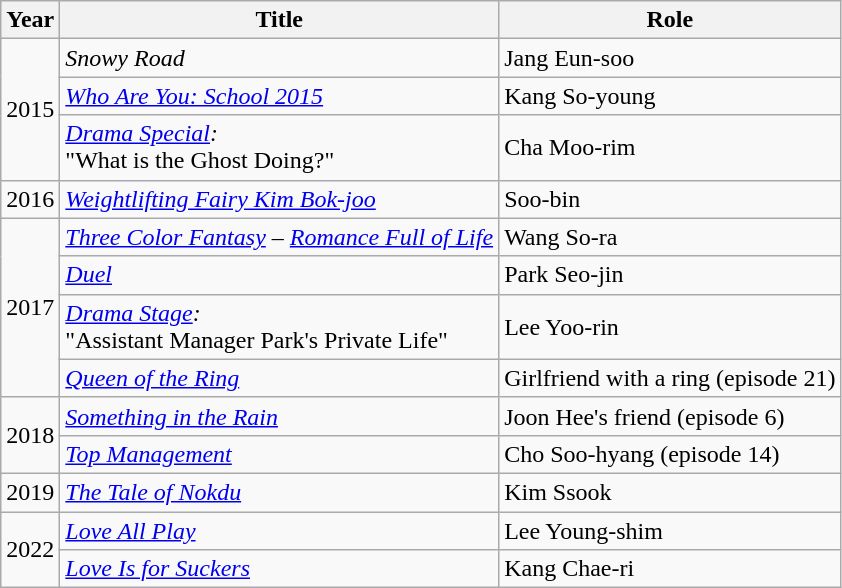<table class="wikitable sortable">
<tr>
<th>Year</th>
<th>Title</th>
<th>Role</th>
</tr>
<tr>
<td rowspan=3>2015</td>
<td><em>Snowy Road</em></td>
<td>Jang Eun-soo</td>
</tr>
<tr>
<td><em><a href='#'>Who Are You: School 2015</a></em></td>
<td>Kang So-young</td>
</tr>
<tr>
<td><em><a href='#'>Drama Special</a>:</em><br>"What is the Ghost Doing?"</td>
<td>Cha Moo-rim</td>
</tr>
<tr>
<td>2016</td>
<td><em><a href='#'>Weightlifting Fairy Kim Bok-joo</a></em></td>
<td>Soo-bin</td>
</tr>
<tr>
<td rowspan="4">2017</td>
<td><em><a href='#'>Three Color Fantasy</a></em> – <em><a href='#'>Romance Full of Life</a></em></td>
<td>Wang So-ra</td>
</tr>
<tr>
<td><em><a href='#'>Duel</a></em></td>
<td>Park Seo-jin</td>
</tr>
<tr>
<td><em><a href='#'>Drama Stage</a>:</em><br>"Assistant Manager Park's Private Life"</td>
<td>Lee Yoo-rin</td>
</tr>
<tr>
<td><em><a href='#'>Queen of the Ring</a></em></td>
<td>Girlfriend with a ring (episode 21)</td>
</tr>
<tr>
<td rowspan=2>2018</td>
<td><em><a href='#'>Something in the Rain</a></em></td>
<td>Joon Hee's friend (episode 6)</td>
</tr>
<tr>
<td><em><a href='#'>Top Management</a></em></td>
<td>Cho Soo-hyang (episode 14)</td>
</tr>
<tr>
<td>2019</td>
<td><em><a href='#'>The Tale of Nokdu</a></em></td>
<td>Kim Ssook</td>
</tr>
<tr>
<td rowspan="2">2022</td>
<td><em><a href='#'>Love All Play</a></em></td>
<td>Lee Young-shim</td>
</tr>
<tr>
<td><em><a href='#'>Love Is for Suckers</a></em></td>
<td>Kang Chae-ri</td>
</tr>
</table>
